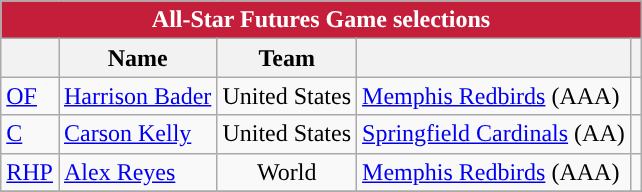<table class="wikitable" style="text-align:left">
<tr>
<th colspan="5" style="background:#C41E3A; color:white;">All-Star Futures Game selections</th>
</tr>
<tr>
<th></th>
<th>Name</th>
<th>Team</th>
<th></th>
<th></th>
</tr>
<tr>
<td><a href='#'>OF</a></td>
<td><a href='#'>Harrison Bader</a></td>
<td style="text-align:center;">United States</td>
<td><a href='#'>Memphis Redbirds</a> (AAA)</td>
<td></td>
</tr>
<tr>
<td><a href='#'>C</a></td>
<td><a href='#'>Carson Kelly</a></td>
<td style="text-align:center;">United States</td>
<td><a href='#'>Springfield Cardinals</a> (AA)</td>
<td></td>
</tr>
<tr>
<td><a href='#'>RHP</a></td>
<td><a href='#'>Alex Reyes</a></td>
<td style="text-align:center;">World</td>
<td><a href='#'>Memphis Redbirds</a> (AAA)</td>
<td></td>
</tr>
<tr>
</tr>
</table>
